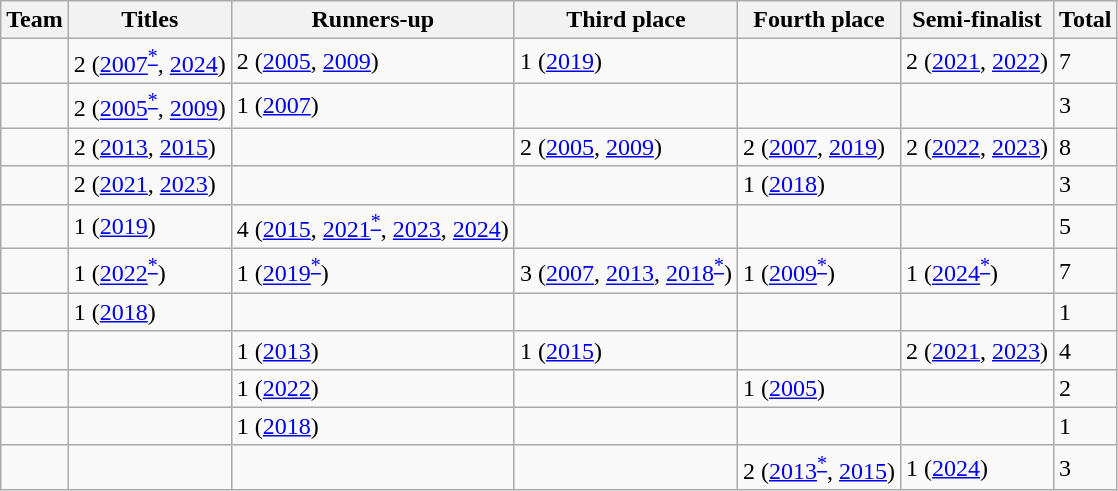<table class="wikitable sortable">
<tr>
<th>Team</th>
<th>Titles</th>
<th>Runners-up</th>
<th>Third place</th>
<th>Fourth place</th>
<th>Semi-finalist</th>
<th>Total</th>
</tr>
<tr>
<td></td>
<td>2 (<a href='#'>2007</a><sup><a href='#'>*</a></sup>, <a href='#'>2024</a>)</td>
<td>2 (<a href='#'>2005</a>, <a href='#'>2009</a>)</td>
<td>1 (<a href='#'>2019</a>)</td>
<td></td>
<td>2 (<a href='#'>2021</a>, <a href='#'>2022</a>)</td>
<td>7</td>
</tr>
<tr>
<td></td>
<td>2 (<a href='#'>2005</a><sup><a href='#'>*</a></sup>, <a href='#'>2009</a>)</td>
<td>1 (<a href='#'>2007</a>)</td>
<td></td>
<td></td>
<td></td>
<td>3</td>
</tr>
<tr>
<td></td>
<td>2 (<a href='#'>2013</a>, <a href='#'>2015</a>)</td>
<td></td>
<td>2 (<a href='#'>2005</a>, <a href='#'>2009</a>)</td>
<td>2 (<a href='#'>2007</a>, <a href='#'>2019</a>)</td>
<td>2 (<a href='#'>2022</a>, <a href='#'>2023</a>)</td>
<td>8</td>
</tr>
<tr>
<td></td>
<td>2 (<a href='#'>2021</a>, <a href='#'>2023</a>)</td>
<td></td>
<td></td>
<td>1 (<a href='#'>2018</a>)</td>
<td></td>
<td>3</td>
</tr>
<tr>
<td></td>
<td>1 (<a href='#'>2019</a>)</td>
<td>4 (<a href='#'>2015</a>, <a href='#'>2021</a><sup><a href='#'>*</a></sup>, <a href='#'>2023</a>, <a href='#'>2024</a>)</td>
<td></td>
<td></td>
<td></td>
<td>5</td>
</tr>
<tr>
<td></td>
<td>1 (<a href='#'>2022</a><sup><a href='#'>*</a></sup>)</td>
<td>1 (<a href='#'>2019</a><sup><a href='#'>*</a></sup>)</td>
<td>3 (<a href='#'>2007</a>, <a href='#'>2013</a>, <a href='#'>2018</a><sup><a href='#'>*</a></sup>)</td>
<td>1 (<a href='#'>2009</a><sup><a href='#'>*</a></sup>)</td>
<td>1 (<a href='#'>2024</a><sup><a href='#'>*</a></sup>)</td>
<td>7</td>
</tr>
<tr>
<td></td>
<td>1 (<a href='#'>2018</a>)</td>
<td></td>
<td></td>
<td></td>
<td></td>
<td>1</td>
</tr>
<tr>
<td></td>
<td></td>
<td>1 (<a href='#'>2013</a>)</td>
<td>1 (<a href='#'>2015</a>)</td>
<td></td>
<td>2 (<a href='#'>2021</a>, <a href='#'>2023</a>)</td>
<td>4</td>
</tr>
<tr>
<td></td>
<td></td>
<td>1 (<a href='#'>2022</a>)</td>
<td></td>
<td>1 (<a href='#'>2005</a>)</td>
<td></td>
<td>2</td>
</tr>
<tr>
<td></td>
<td></td>
<td>1 (<a href='#'>2018</a>)</td>
<td></td>
<td></td>
<td></td>
<td>1</td>
</tr>
<tr>
<td></td>
<td></td>
<td></td>
<td></td>
<td>2 (<a href='#'>2013</a><sup><a href='#'>*</a></sup>, <a href='#'>2015</a>)</td>
<td>1 (<a href='#'>2024</a>)</td>
<td>3</td>
</tr>
</table>
